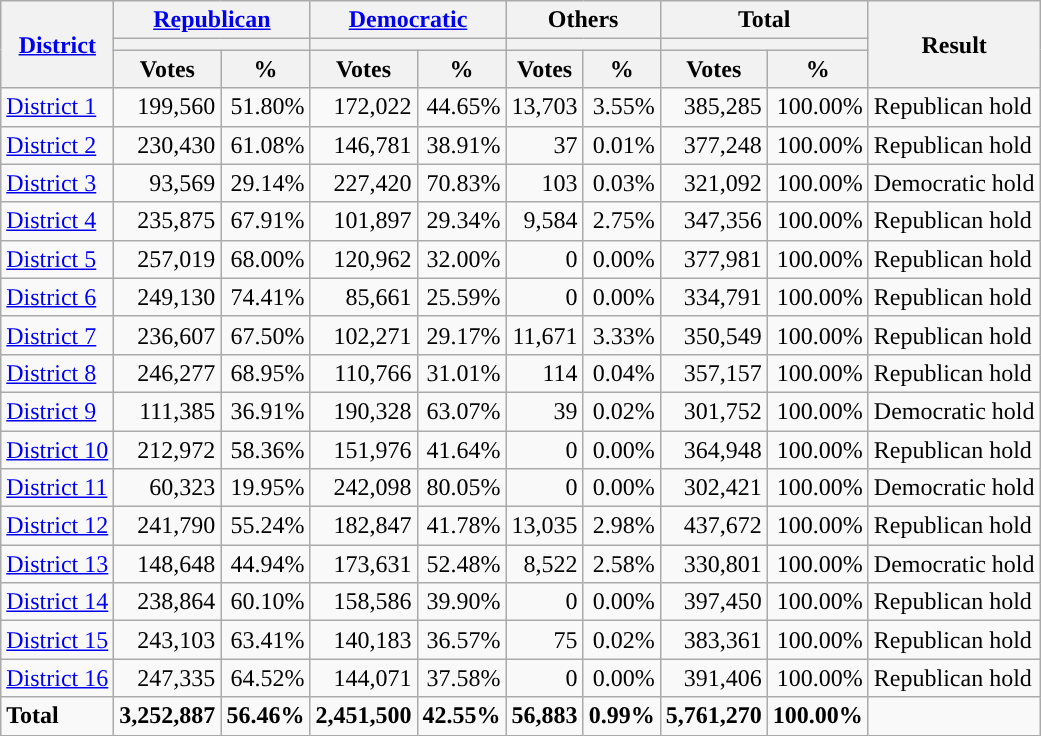<table class="wikitable plainrowheaders sortable" style="font-size:100%; text-align:right;">
<tr>
<th scope=col rowspan=3><a href='#'>District</a></th>
<th scope=col colspan=2><a href='#'>Republican</a></th>
<th scope=col colspan=2><a href='#'>Democratic</a></th>
<th scope=col colspan=2>Others</th>
<th scope=col colspan=2>Total</th>
<th scope=col rowspan=3>Result</th>
</tr>
<tr>
<th scope=col colspan=2 style="background:"></th>
<th scope=col colspan=2 style="background:"></th>
<th scope=col colspan=2></th>
<th scope=col colspan=2></th>
</tr>
<tr>
<th scope=col data-sort-type="number">Votes</th>
<th scope=col data-sort-type="number">%</th>
<th scope=col data-sort-type="number">Votes</th>
<th scope=col data-sort-type="number">%</th>
<th scope=col data-sort-type="number">Votes</th>
<th scope=col data-sort-type="number">%</th>
<th scope=col data-sort-type="number">Votes</th>
<th scope=col data-sort-type="number">%</th>
</tr>
<tr>
<td align=left><a href='#'>District 1</a></td>
<td>199,560</td>
<td>51.80%</td>
<td>172,022</td>
<td>44.65%</td>
<td>13,703</td>
<td>3.55%</td>
<td>385,285</td>
<td>100.00%</td>
<td align=left>Republican hold</td>
</tr>
<tr>
<td align=left><a href='#'>District 2</a></td>
<td>230,430</td>
<td>61.08%</td>
<td>146,781</td>
<td>38.91%</td>
<td>37</td>
<td>0.01%</td>
<td>377,248</td>
<td>100.00%</td>
<td align=left>Republican hold</td>
</tr>
<tr>
<td align=left><a href='#'>District 3</a></td>
<td>93,569</td>
<td>29.14%</td>
<td>227,420</td>
<td>70.83%</td>
<td>103</td>
<td>0.03%</td>
<td>321,092</td>
<td>100.00%</td>
<td align=left>Democratic hold</td>
</tr>
<tr>
<td align=left><a href='#'>District 4</a></td>
<td>235,875</td>
<td>67.91%</td>
<td>101,897</td>
<td>29.34%</td>
<td>9,584</td>
<td>2.75%</td>
<td>347,356</td>
<td>100.00%</td>
<td align=left>Republican hold</td>
</tr>
<tr>
<td align=left><a href='#'>District 5</a></td>
<td>257,019</td>
<td>68.00%</td>
<td>120,962</td>
<td>32.00%</td>
<td>0</td>
<td>0.00%</td>
<td>377,981</td>
<td>100.00%</td>
<td align=left>Republican hold</td>
</tr>
<tr>
<td align=left><a href='#'>District 6</a></td>
<td>249,130</td>
<td>74.41%</td>
<td>85,661</td>
<td>25.59%</td>
<td>0</td>
<td>0.00%</td>
<td>334,791</td>
<td>100.00%</td>
<td align=left>Republican hold</td>
</tr>
<tr>
<td align=left><a href='#'>District 7</a></td>
<td>236,607</td>
<td>67.50%</td>
<td>102,271</td>
<td>29.17%</td>
<td>11,671</td>
<td>3.33%</td>
<td>350,549</td>
<td>100.00%</td>
<td align=left>Republican hold</td>
</tr>
<tr>
<td align=left><a href='#'>District 8</a></td>
<td>246,277</td>
<td>68.95%</td>
<td>110,766</td>
<td>31.01%</td>
<td>114</td>
<td>0.04%</td>
<td>357,157</td>
<td>100.00%</td>
<td align=left>Republican hold</td>
</tr>
<tr>
<td align=left><a href='#'>District 9</a></td>
<td>111,385</td>
<td>36.91%</td>
<td>190,328</td>
<td>63.07%</td>
<td>39</td>
<td>0.02%</td>
<td>301,752</td>
<td>100.00%</td>
<td align=left>Democratic hold</td>
</tr>
<tr>
<td align=left><a href='#'>District 10</a></td>
<td>212,972</td>
<td>58.36%</td>
<td>151,976</td>
<td>41.64%</td>
<td>0</td>
<td>0.00%</td>
<td>364,948</td>
<td>100.00%</td>
<td align=left>Republican hold</td>
</tr>
<tr>
<td align=left><a href='#'>District 11</a></td>
<td>60,323</td>
<td>19.95%</td>
<td>242,098</td>
<td>80.05%</td>
<td>0</td>
<td>0.00%</td>
<td>302,421</td>
<td>100.00%</td>
<td align=left>Democratic hold</td>
</tr>
<tr>
<td align=left><a href='#'>District 12</a></td>
<td>241,790</td>
<td>55.24%</td>
<td>182,847</td>
<td>41.78%</td>
<td>13,035</td>
<td>2.98%</td>
<td>437,672</td>
<td>100.00%</td>
<td align=left>Republican hold</td>
</tr>
<tr>
<td align=left><a href='#'>District 13</a></td>
<td>148,648</td>
<td>44.94%</td>
<td>173,631</td>
<td>52.48%</td>
<td>8,522</td>
<td>2.58%</td>
<td>330,801</td>
<td>100.00%</td>
<td align=left>Democratic hold</td>
</tr>
<tr>
<td align=left><a href='#'>District 14</a></td>
<td>238,864</td>
<td>60.10%</td>
<td>158,586</td>
<td>39.90%</td>
<td>0</td>
<td>0.00%</td>
<td>397,450</td>
<td>100.00%</td>
<td align=left>Republican hold</td>
</tr>
<tr>
<td align=left><a href='#'>District 15</a></td>
<td>243,103</td>
<td>63.41%</td>
<td>140,183</td>
<td>36.57%</td>
<td>75</td>
<td>0.02%</td>
<td>383,361</td>
<td>100.00%</td>
<td align=left>Republican hold</td>
</tr>
<tr>
<td align=left><a href='#'>District 16</a></td>
<td>247,335</td>
<td>64.52%</td>
<td>144,071</td>
<td>37.58%</td>
<td>0</td>
<td>0.00%</td>
<td>391,406</td>
<td>100.00%</td>
<td align=left>Republican hold</td>
</tr>
<tr class="sortbottom" style="font-weight:bold">
<td align=left>Total</td>
<td>3,252,887</td>
<td>56.46%</td>
<td>2,451,500</td>
<td>42.55%</td>
<td>56,883</td>
<td>0.99%</td>
<td>5,761,270</td>
<td>100.00%</td>
<td></td>
</tr>
</table>
